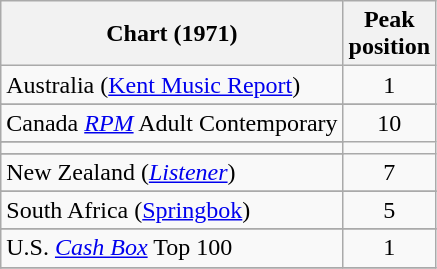<table class="wikitable sortable">
<tr>
<th>Chart (1971)</th>
<th>Peak<br>position</th>
</tr>
<tr>
<td>Australia (<a href='#'>Kent Music Report</a>)</td>
<td style="text-align:center;">1</td>
</tr>
<tr>
</tr>
<tr>
</tr>
<tr>
</tr>
<tr>
</tr>
<tr>
<td>Canada <em><a href='#'>RPM</a></em> Adult Contemporary</td>
<td style="text-align:center;">10</td>
</tr>
<tr>
</tr>
<tr>
</tr>
<tr>
<td></td>
</tr>
<tr>
</tr>
<tr>
<td>New Zealand (<em><a href='#'>Listener</a></em>)</td>
<td style="text-align:center;">7</td>
</tr>
<tr>
</tr>
<tr>
<td>South Africa (<a href='#'>Springbok</a>)</td>
<td align="center">5</td>
</tr>
<tr>
</tr>
<tr>
</tr>
<tr>
</tr>
<tr>
<td>U.S. <a href='#'><em>Cash Box</em></a> Top 100</td>
<td align="center">1</td>
</tr>
<tr>
</tr>
</table>
